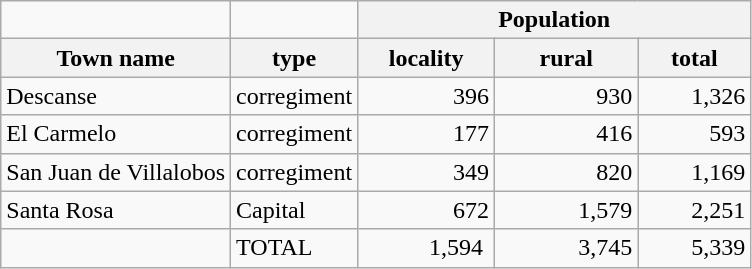<table class="wikitable">
<tr>
<td></td>
<td></td>
<th colspan="3">Population</th>
</tr>
<tr>
<th>Town name</th>
<th>type</th>
<th>locality</th>
<th>rural</th>
<th>total</th>
</tr>
<tr>
<td>Descanse</td>
<td>corregiment</td>
<td>               396</td>
<td>                930</td>
<td>        1,326</td>
</tr>
<tr>
<td>El Carmelo</td>
<td>corregiment</td>
<td>               177</td>
<td>                416</td>
<td>           593</td>
</tr>
<tr>
<td>San Juan de  Villalobos</td>
<td>corregiment</td>
<td>               349</td>
<td>                820</td>
<td>        1,169</td>
</tr>
<tr>
<td>Santa Rosa</td>
<td>Capital</td>
<td>               672</td>
<td>             1,579</td>
<td>        2,251</td>
</tr>
<tr>
<td></td>
<td>TOTAL</td>
<td>           1,594</td>
<td>             3,745</td>
<td>        5,339</td>
</tr>
</table>
